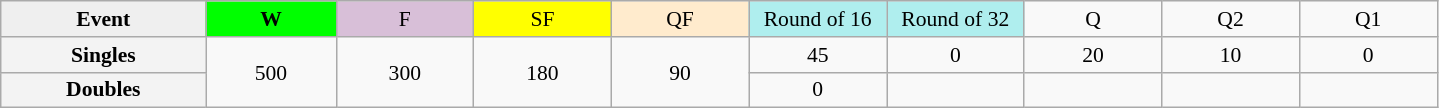<table class=wikitable style=font-size:90%;text-align:center>
<tr>
<td style="width:130px; background:#efefef;"><strong>Event</strong></td>
<td style="width:80px; background:lime;"><strong>W</strong></td>
<td style="width:85px; background:thistle;">F</td>
<td style="width:85px; background:#ff0;">SF</td>
<td style="width:85px; background:#ffebcd;">QF</td>
<td style="width:85px; background:#afeeee;">Round of 16</td>
<td style="width:85px; background:#afeeee;">Round of 32</td>
<td width=85>Q</td>
<td width=85>Q2</td>
<td width=85>Q1</td>
</tr>
<tr>
<th style="background:#f3f3f3;">Singles</th>
<td rowspan=2>500</td>
<td rowspan=2>300</td>
<td rowspan=2>180</td>
<td rowspan=2>90</td>
<td>45</td>
<td>0</td>
<td>20</td>
<td>10</td>
<td>0</td>
</tr>
<tr>
<th style="background:#f3f3f3;">Doubles</th>
<td>0</td>
<td></td>
<td></td>
<td></td>
<td></td>
</tr>
</table>
